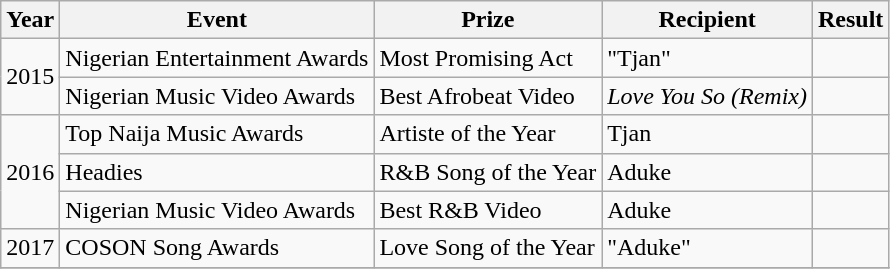<table class ="wikitable">
<tr>
<th>Year</th>
<th>Event</th>
<th>Prize</th>
<th>Recipient</th>
<th>Result</th>
</tr>
<tr>
<td rowspan="2">2015</td>
<td>Nigerian Entertainment Awards</td>
<td>Most Promising Act</td>
<td>"Tjan"</td>
<td></td>
</tr>
<tr>
<td>Nigerian Music Video Awards</td>
<td>Best Afrobeat Video</td>
<td><em>Love You So (Remix)</em></td>
<td></td>
</tr>
<tr>
<td rowspan="3">2016</td>
<td>Top Naija Music Awards</td>
<td>Artiste of the Year</td>
<td>Tjan</td>
<td></td>
</tr>
<tr>
<td>Headies</td>
<td>R&B Song of the Year</td>
<td>Aduke</td>
<td></td>
</tr>
<tr>
<td>Nigerian Music Video Awards</td>
<td>Best R&B Video</td>
<td>Aduke</td>
<td></td>
</tr>
<tr>
<td>2017</td>
<td>COSON Song Awards</td>
<td>Love Song of the Year</td>
<td>"Aduke"</td>
<td></td>
</tr>
<tr>
</tr>
</table>
